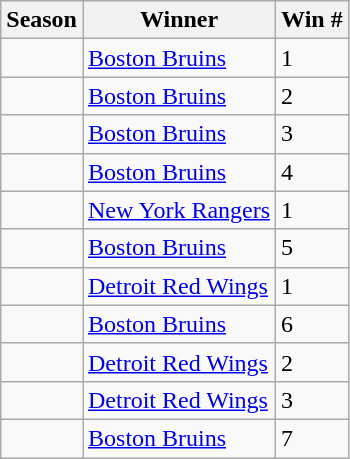<table class="wikitable">
<tr>
<th>Season</th>
<th>Winner</th>
<th>Win #</th>
</tr>
<tr>
<td></td>
<td><a href='#'>Boston Bruins</a></td>
<td>1</td>
</tr>
<tr>
<td></td>
<td><a href='#'>Boston Bruins</a> </td>
<td>2</td>
</tr>
<tr>
<td></td>
<td><a href='#'>Boston Bruins</a></td>
<td>3</td>
</tr>
<tr>
<td></td>
<td><a href='#'>Boston Bruins</a></td>
<td>4</td>
</tr>
<tr>
<td></td>
<td><a href='#'>New York Rangers</a></td>
<td>1</td>
</tr>
<tr>
<td></td>
<td><a href='#'>Boston Bruins</a></td>
<td>5</td>
</tr>
<tr>
<td></td>
<td><a href='#'>Detroit Red Wings</a> </td>
<td>1</td>
</tr>
<tr>
<td></td>
<td><a href='#'>Boston Bruins</a></td>
<td>6</td>
</tr>
<tr>
<td></td>
<td><a href='#'>Detroit Red Wings</a> </td>
<td>2</td>
</tr>
<tr>
<td></td>
<td><a href='#'>Detroit Red Wings</a> </td>
<td>3</td>
</tr>
<tr>
<td></td>
<td><a href='#'>Boston Bruins</a></td>
<td>7</td>
</tr>
</table>
